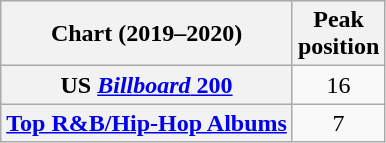<table class="wikitable plainrowheaders" style="text-align:center">
<tr>
<th scope="col">Chart (2019–2020)</th>
<th scope="col">Peak<br>position</th>
</tr>
<tr>
<th scope="row">US <a href='#'><em>Billboard</em> 200</a></th>
<td>16</td>
</tr>
<tr>
<th scope="row"><a href='#'>Top R&B/Hip-Hop Albums</a></th>
<td>7</td>
</tr>
</table>
